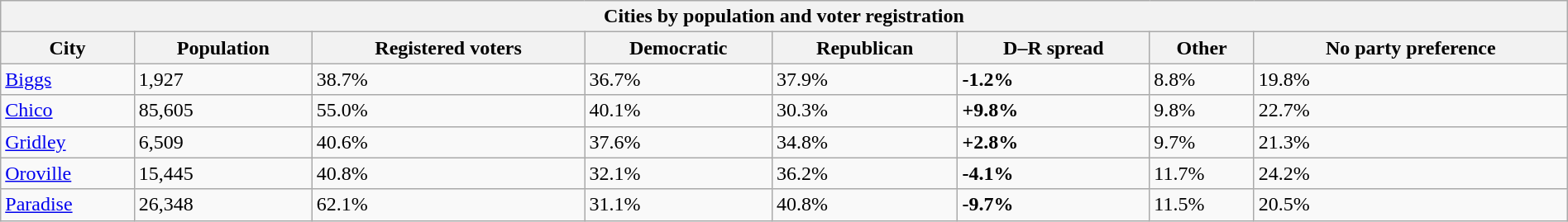<table class="wikitable collapsible collapsed sortable" style="width: 100%;">
<tr>
<th colspan="8">Cities by population and voter registration</th>
</tr>
<tr>
<th>City</th>
<th data-sort-type="number">Population</th>
<th data-sort-type="number">Registered voters<br></th>
<th data-sort-type="number">Democratic</th>
<th data-sort-type="number">Republican</th>
<th data-sort-type="number">D–R spread</th>
<th data-sort-type="number">Other</th>
<th data-sort-type="number">No party preference</th>
</tr>
<tr>
<td><a href='#'>Biggs</a></td>
<td>1,927</td>
<td>38.7%</td>
<td>36.7%</td>
<td>37.9%</td>
<td><span><strong>-1.2%</strong></span></td>
<td>8.8%</td>
<td>19.8%</td>
</tr>
<tr>
<td><a href='#'>Chico</a></td>
<td>85,605</td>
<td>55.0%</td>
<td>40.1%</td>
<td>30.3%</td>
<td><span><strong>+9.8%</strong></span></td>
<td>9.8%</td>
<td>22.7%</td>
</tr>
<tr>
<td><a href='#'>Gridley</a></td>
<td>6,509</td>
<td>40.6%</td>
<td>37.6%</td>
<td>34.8%</td>
<td><span><strong>+2.8%</strong></span></td>
<td>9.7%</td>
<td>21.3%</td>
</tr>
<tr>
<td><a href='#'>Oroville</a></td>
<td>15,445</td>
<td>40.8%</td>
<td>32.1%</td>
<td>36.2%</td>
<td><span><strong>-4.1%</strong></span></td>
<td>11.7%</td>
<td>24.2%</td>
</tr>
<tr>
<td><a href='#'>Paradise</a></td>
<td>26,348</td>
<td>62.1%</td>
<td>31.1%</td>
<td>40.8%</td>
<td><span><strong>-9.7%</strong></span></td>
<td>11.5%</td>
<td>20.5%</td>
</tr>
</table>
